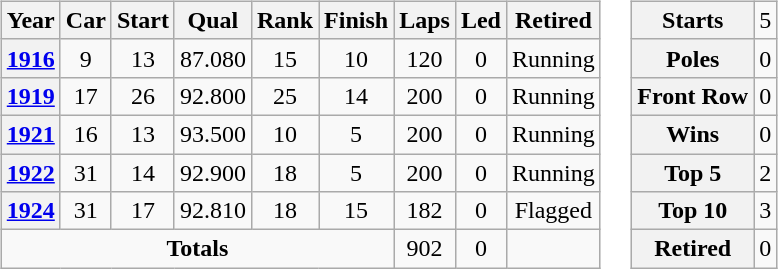<table>
<tr ---- valign="top">
<td><br><table class="wikitable" style="text-align:center">
<tr>
<th>Year</th>
<th>Car</th>
<th>Start</th>
<th>Qual</th>
<th>Rank</th>
<th>Finish</th>
<th>Laps</th>
<th>Led</th>
<th>Retired</th>
</tr>
<tr>
<th><a href='#'>1916</a></th>
<td>9</td>
<td>13</td>
<td>87.080</td>
<td>15</td>
<td>10</td>
<td>120</td>
<td>0</td>
<td>Running</td>
</tr>
<tr>
<th><a href='#'>1919</a></th>
<td>17</td>
<td>26</td>
<td>92.800</td>
<td>25</td>
<td>14</td>
<td>200</td>
<td>0</td>
<td>Running</td>
</tr>
<tr>
<th><a href='#'>1921</a></th>
<td>16</td>
<td>13</td>
<td>93.500</td>
<td>10</td>
<td>5</td>
<td>200</td>
<td>0</td>
<td>Running</td>
</tr>
<tr>
<th><a href='#'>1922</a></th>
<td>31</td>
<td>14</td>
<td>92.900</td>
<td>18</td>
<td>5</td>
<td>200</td>
<td>0</td>
<td>Running</td>
</tr>
<tr>
<th><a href='#'>1924</a></th>
<td>31</td>
<td>17</td>
<td>92.810</td>
<td>18</td>
<td>15</td>
<td>182</td>
<td>0</td>
<td>Flagged</td>
</tr>
<tr>
<td colspan="6"><strong>Totals</strong></td>
<td>902</td>
<td>0</td>
<td></td>
</tr>
</table>
</td>
<td><br><table class="wikitable" style="text-align:center">
<tr>
<th>Starts</th>
<td>5</td>
</tr>
<tr>
<th>Poles</th>
<td>0</td>
</tr>
<tr>
<th>Front Row</th>
<td>0</td>
</tr>
<tr>
<th>Wins</th>
<td>0</td>
</tr>
<tr>
<th>Top 5</th>
<td>2</td>
</tr>
<tr>
<th>Top 10</th>
<td>3</td>
</tr>
<tr>
<th>Retired</th>
<td>0</td>
</tr>
</table>
</td>
</tr>
</table>
